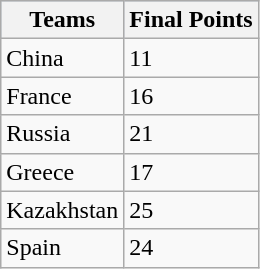<table class="wikitable sortable">
<tr style="background:#b0c4de; text-align:center;">
<th>Teams</th>
<th>Final Points</th>
</tr>
<tr>
<td>China</td>
<td>11</td>
</tr>
<tr>
<td>France</td>
<td>16</td>
</tr>
<tr>
<td>Russia</td>
<td>21</td>
</tr>
<tr>
<td>Greece</td>
<td>17</td>
</tr>
<tr>
<td>Kazakhstan</td>
<td>25</td>
</tr>
<tr>
<td>Spain</td>
<td>24</td>
</tr>
</table>
